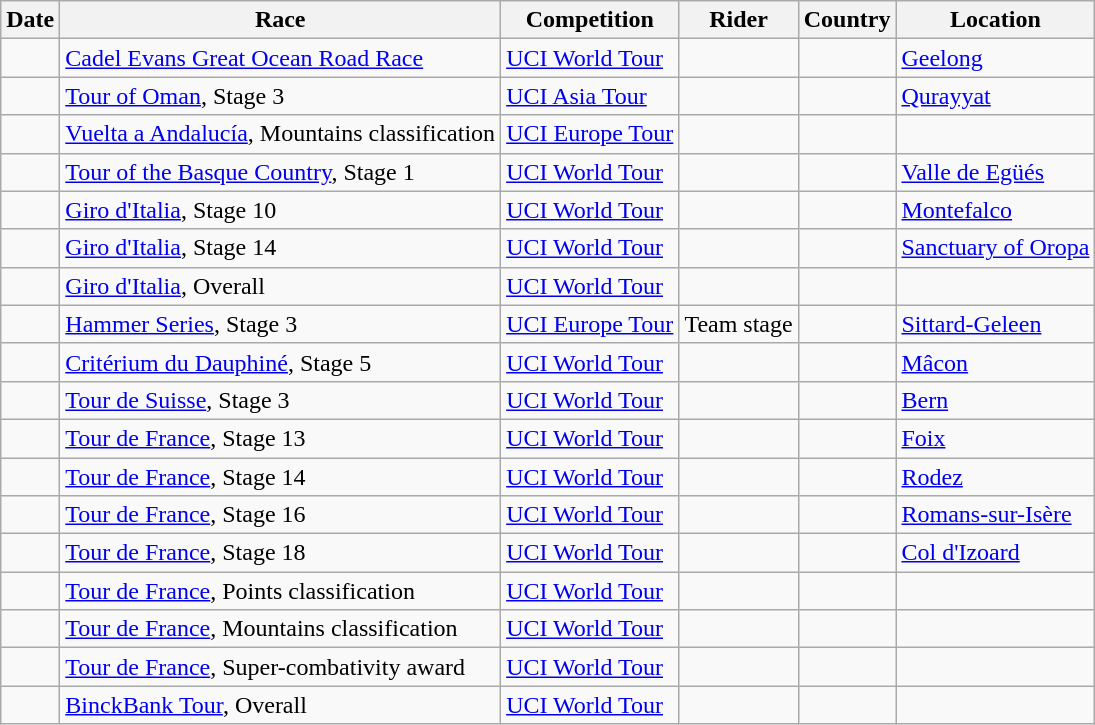<table class="wikitable sortable">
<tr>
<th>Date</th>
<th>Race</th>
<th>Competition</th>
<th>Rider</th>
<th>Country</th>
<th>Location</th>
</tr>
<tr>
<td></td>
<td><a href='#'>Cadel Evans Great Ocean Road Race</a></td>
<td><a href='#'>UCI World Tour</a></td>
<td></td>
<td></td>
<td><a href='#'>Geelong</a></td>
</tr>
<tr>
<td></td>
<td><a href='#'>Tour of Oman</a>, Stage 3</td>
<td><a href='#'>UCI Asia Tour</a></td>
<td></td>
<td></td>
<td><a href='#'>Qurayyat</a></td>
</tr>
<tr>
<td></td>
<td><a href='#'>Vuelta a Andalucía</a>, Mountains classification</td>
<td><a href='#'>UCI Europe Tour</a></td>
<td></td>
<td></td>
<td></td>
</tr>
<tr>
<td></td>
<td><a href='#'>Tour of the Basque Country</a>, Stage 1</td>
<td><a href='#'>UCI World Tour</a></td>
<td></td>
<td></td>
<td><a href='#'>Valle de Egüés</a></td>
</tr>
<tr>
<td></td>
<td><a href='#'>Giro d'Italia</a>, Stage 10</td>
<td><a href='#'>UCI World Tour</a></td>
<td></td>
<td></td>
<td><a href='#'>Montefalco</a></td>
</tr>
<tr>
<td></td>
<td><a href='#'>Giro d'Italia</a>, Stage 14</td>
<td><a href='#'>UCI World Tour</a></td>
<td></td>
<td></td>
<td><a href='#'>Sanctuary of Oropa</a></td>
</tr>
<tr>
<td></td>
<td><a href='#'>Giro d'Italia</a>, Overall</td>
<td><a href='#'>UCI World Tour</a></td>
<td></td>
<td></td>
<td></td>
</tr>
<tr>
<td></td>
<td><a href='#'>Hammer Series</a>, Stage 3</td>
<td><a href='#'>UCI Europe Tour</a></td>
<td>Team stage</td>
<td></td>
<td><a href='#'>Sittard-Geleen</a></td>
</tr>
<tr>
<td></td>
<td><a href='#'>Critérium du Dauphiné</a>, Stage 5</td>
<td><a href='#'>UCI World Tour</a></td>
<td></td>
<td></td>
<td><a href='#'>Mâcon</a></td>
</tr>
<tr>
<td></td>
<td><a href='#'>Tour de Suisse</a>, Stage 3</td>
<td><a href='#'>UCI World Tour</a></td>
<td></td>
<td></td>
<td><a href='#'>Bern</a></td>
</tr>
<tr>
<td></td>
<td><a href='#'>Tour de France</a>, Stage 13</td>
<td><a href='#'>UCI World Tour</a></td>
<td></td>
<td></td>
<td><a href='#'>Foix</a></td>
</tr>
<tr>
<td></td>
<td><a href='#'>Tour de France</a>, Stage 14</td>
<td><a href='#'>UCI World Tour</a></td>
<td></td>
<td></td>
<td><a href='#'>Rodez</a></td>
</tr>
<tr>
<td></td>
<td><a href='#'>Tour de France</a>, Stage 16</td>
<td><a href='#'>UCI World Tour</a></td>
<td></td>
<td></td>
<td><a href='#'>Romans-sur-Isère</a></td>
</tr>
<tr>
<td></td>
<td><a href='#'>Tour de France</a>, Stage 18</td>
<td><a href='#'>UCI World Tour</a></td>
<td></td>
<td></td>
<td><a href='#'>Col d'Izoard</a></td>
</tr>
<tr>
<td></td>
<td><a href='#'>Tour de France</a>, Points classification</td>
<td><a href='#'>UCI World Tour</a></td>
<td></td>
<td></td>
<td></td>
</tr>
<tr>
<td></td>
<td><a href='#'>Tour de France</a>, Mountains classification</td>
<td><a href='#'>UCI World Tour</a></td>
<td></td>
<td></td>
<td></td>
</tr>
<tr>
<td></td>
<td><a href='#'>Tour de France</a>, Super-combativity award</td>
<td><a href='#'>UCI World Tour</a></td>
<td></td>
<td></td>
<td></td>
</tr>
<tr>
<td></td>
<td><a href='#'>BinckBank Tour</a>, Overall</td>
<td><a href='#'>UCI World Tour</a></td>
<td></td>
<td><br></td>
<td></td>
</tr>
</table>
